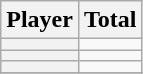<table class="sortable wikitable plainrowheaders">
<tr>
<th scope="col">Player</th>
<th scope="col">Total</th>
</tr>
<tr>
<th scope="row"></th>
<td style="text-align:center;"></td>
</tr>
<tr>
<th scope="row"></th>
<td style="text-align:center;"></td>
</tr>
<tr>
<th scope="row"></th>
<td style="text-align:center;"></td>
</tr>
<tr>
</tr>
<tr>
</tr>
<tr>
</tr>
</table>
